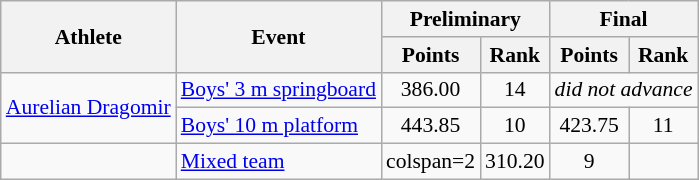<table class="wikitable" style="text-align:center;font-size:90%">
<tr>
<th rowspan=2>Athlete</th>
<th rowspan=2>Event</th>
<th colspan=2>Preliminary</th>
<th colspan=2>Final</th>
</tr>
<tr>
<th>Points</th>
<th>Rank</th>
<th>Points</th>
<th>Rank</th>
</tr>
<tr>
<td align=left rowspan=2><a href='#'>Aurelian Dragomir</a></td>
<td align=left><a href='#'>Boys' 3 m springboard</a></td>
<td>386.00</td>
<td>14</td>
<td Colspan=2><em>did not advance</em></td>
</tr>
<tr>
<td align=left><a href='#'>Boys' 10 m platform</a></td>
<td>443.85</td>
<td>10</td>
<td>423.75</td>
<td>11</td>
</tr>
<tr>
<td align=left><br></td>
<td align=left><a href='#'>Mixed team</a></td>
<td>colspan=2 </td>
<td>310.20</td>
<td>9</td>
</tr>
</table>
